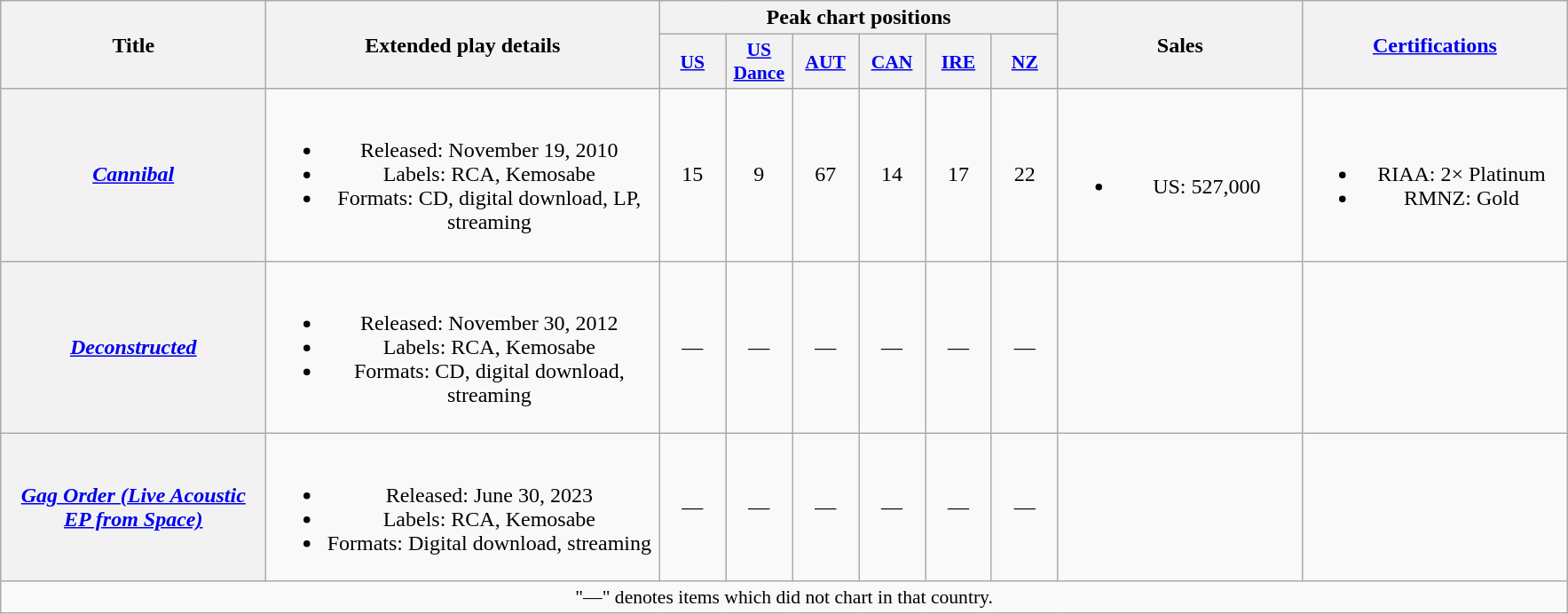<table class="wikitable plainrowheaders" style="text-align:center;">
<tr>
<th scope="col" rowspan="2" style="width:12em;">Title</th>
<th scope="col" rowspan="2" style="width:18em;">Extended play details</th>
<th scope="col" colspan="6">Peak chart positions</th>
<th scope="col" rowspan="2" style="width:11em;">Sales</th>
<th scope="col" rowspan="2" style="width:12em;"><a href='#'>Certifications</a></th>
</tr>
<tr>
<th scope="col" style="width:3em;font-size:90%;"><a href='#'>US</a><br></th>
<th scope="col" style="width:3em;font-size:90%;"><a href='#'>US<br>Dance</a><br></th>
<th scope="col" style="width:3em;font-size:90%;"><a href='#'>AUT</a><br></th>
<th scope="col" style="width:3em;font-size:90%;"><a href='#'>CAN</a><br></th>
<th scope="col" style="width:3em;font-size:90%;"><a href='#'>IRE</a><br></th>
<th scope="col" style="width:3em;font-size:90%;"><a href='#'>NZ</a><br></th>
</tr>
<tr>
<th scope="row"><em><a href='#'>Cannibal</a></em></th>
<td><br><ul><li>Released: November 19, 2010</li><li>Labels: RCA, Kemosabe</li><li>Formats: CD, digital download, LP, streaming</li></ul></td>
<td>15</td>
<td>9</td>
<td>67</td>
<td>14</td>
<td>17</td>
<td>22</td>
<td><br><ul><li>US: 527,000</li></ul></td>
<td><br><ul><li>RIAA: 2× Platinum</li><li>RMNZ: Gold</li></ul></td>
</tr>
<tr>
<th scope="row"><em><a href='#'>Deconstructed</a></em></th>
<td><br><ul><li>Released: November 30, 2012</li><li>Labels: RCA, Kemosabe</li><li>Formats: CD, digital download, streaming</li></ul></td>
<td>—</td>
<td>—</td>
<td>—</td>
<td>—</td>
<td>—</td>
<td>—</td>
<td></td>
<td></td>
</tr>
<tr>
<th scope="row"><em><a href='#'>Gag Order (Live Acoustic EP from Space)</a></em></th>
<td><br><ul><li>Released: June 30, 2023</li><li>Labels: RCA, Kemosabe</li><li>Formats: Digital download, streaming</li></ul></td>
<td>—</td>
<td>—</td>
<td>—</td>
<td>—</td>
<td>—</td>
<td>—</td>
<td></td>
<td></td>
</tr>
<tr>
<td colspan="10" style="font-size:90%">"—" denotes items which did not chart in that country.</td>
</tr>
</table>
